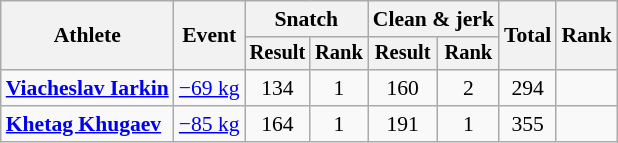<table class="wikitable" style="font-size:90%">
<tr>
<th rowspan="2">Athlete</th>
<th rowspan="2">Event</th>
<th colspan="2">Snatch</th>
<th colspan="2">Clean & jerk</th>
<th rowspan="2">Total</th>
<th rowspan="2">Rank</th>
</tr>
<tr style="font-size:95%">
<th>Result</th>
<th>Rank</th>
<th>Result</th>
<th>Rank</th>
</tr>
<tr align=center>
<td align=left><strong><a href='#'>Viacheslav Iarkin</a></strong></td>
<td align=left><a href='#'>−69 kg</a></td>
<td>134</td>
<td>1</td>
<td>160</td>
<td>2</td>
<td>294</td>
<td></td>
</tr>
<tr align=center>
<td align=left><strong><a href='#'>Khetag Khugaev</a></strong></td>
<td align=left><a href='#'>−85 kg</a></td>
<td>164</td>
<td>1</td>
<td>191</td>
<td>1</td>
<td>355</td>
<td></td>
</tr>
</table>
